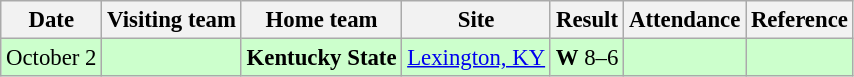<table class="wikitable" style="font-size:95%;">
<tr>
<th>Date</th>
<th>Visiting team</th>
<th>Home team</th>
<th>Site</th>
<th>Result</th>
<th>Attendance</th>
<th class="unsortable">Reference</th>
</tr>
<tr bgcolor=ccffcc>
<td>October 2</td>
<td></td>
<td><strong>Kentucky State</strong></td>
<td><a href='#'>Lexington, KY</a></td>
<td><strong>W</strong> 8–6</td>
<td></td>
<td></td>
</tr>
</table>
